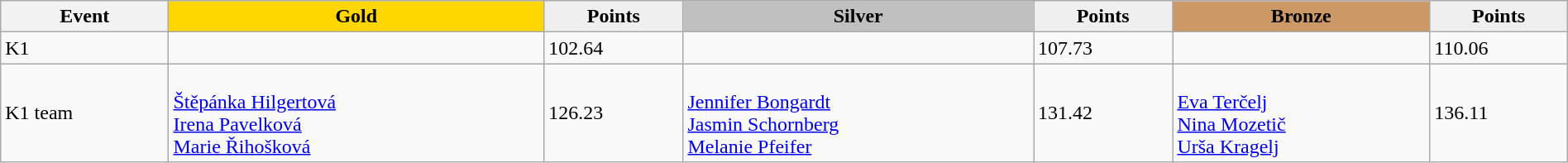<table class="wikitable" width=100%>
<tr>
<th>Event</th>
<td align=center bgcolor="gold"><strong>Gold</strong></td>
<td align=center bgcolor="EFEFEF"><strong>Points</strong></td>
<td align=center bgcolor="silver"><strong>Silver</strong></td>
<td align=center bgcolor="EFEFEF"><strong>Points</strong></td>
<td align=center bgcolor="CC9966"><strong>Bronze</strong></td>
<td align=center bgcolor="EFEFEF"><strong>Points</strong></td>
</tr>
<tr>
<td>K1</td>
<td></td>
<td>102.64</td>
<td></td>
<td>107.73</td>
<td></td>
<td>110.06</td>
</tr>
<tr>
<td>K1 team</td>
<td><br><a href='#'>Štěpánka Hilgertová</a><br><a href='#'>Irena Pavelková</a><br><a href='#'>Marie Řihošková</a></td>
<td>126.23</td>
<td><br><a href='#'>Jennifer Bongardt</a><br><a href='#'>Jasmin Schornberg</a><br><a href='#'>Melanie Pfeifer</a></td>
<td>131.42</td>
<td><br><a href='#'>Eva Terčelj</a><br><a href='#'>Nina Mozetič</a><br><a href='#'>Urša Kragelj</a></td>
<td>136.11</td>
</tr>
</table>
